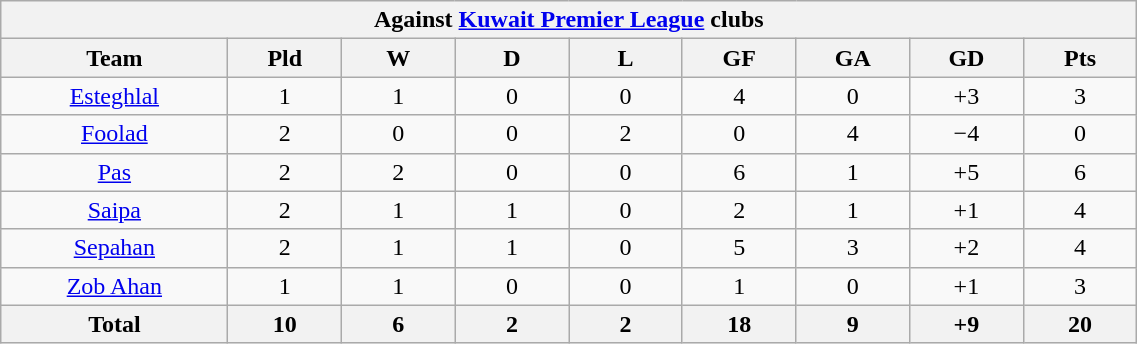<table class="wikitable" width="60%" style="text-align:center">
<tr>
<th colspan="9">Against <a href='#'>Kuwait Premier League</a> clubs</th>
</tr>
<tr>
<th width="10%">Team</th>
<th width="5%">Pld</th>
<th width="5%">W</th>
<th width="5%">D</th>
<th width="5%">L</th>
<th width="5%">GF</th>
<th width="5%">GA</th>
<th width="5%">GD</th>
<th width="5%">Pts</th>
</tr>
<tr>
<td><a href='#'>Esteghlal</a></td>
<td>1</td>
<td>1</td>
<td>0</td>
<td>0</td>
<td>4</td>
<td>0</td>
<td>+3</td>
<td>3</td>
</tr>
<tr>
<td><a href='#'>Foolad</a></td>
<td>2</td>
<td>0</td>
<td>0</td>
<td>2</td>
<td>0</td>
<td>4</td>
<td>−4</td>
<td>0</td>
</tr>
<tr>
<td><a href='#'>Pas</a></td>
<td>2</td>
<td>2</td>
<td>0</td>
<td>0</td>
<td>6</td>
<td>1</td>
<td>+5</td>
<td>6</td>
</tr>
<tr>
<td><a href='#'>Saipa</a></td>
<td>2</td>
<td>1</td>
<td>1</td>
<td>0</td>
<td>2</td>
<td>1</td>
<td>+1</td>
<td>4</td>
</tr>
<tr>
<td><a href='#'>Sepahan</a></td>
<td>2</td>
<td>1</td>
<td>1</td>
<td>0</td>
<td>5</td>
<td>3</td>
<td>+2</td>
<td>4</td>
</tr>
<tr>
<td><a href='#'>Zob Ahan</a></td>
<td>1</td>
<td>1</td>
<td>0</td>
<td>0</td>
<td>1</td>
<td>0</td>
<td>+1</td>
<td>3</td>
</tr>
<tr>
<th>Total</th>
<th>10</th>
<th>6</th>
<th>2</th>
<th>2</th>
<th>18</th>
<th>9</th>
<th>+9</th>
<th>20</th>
</tr>
</table>
